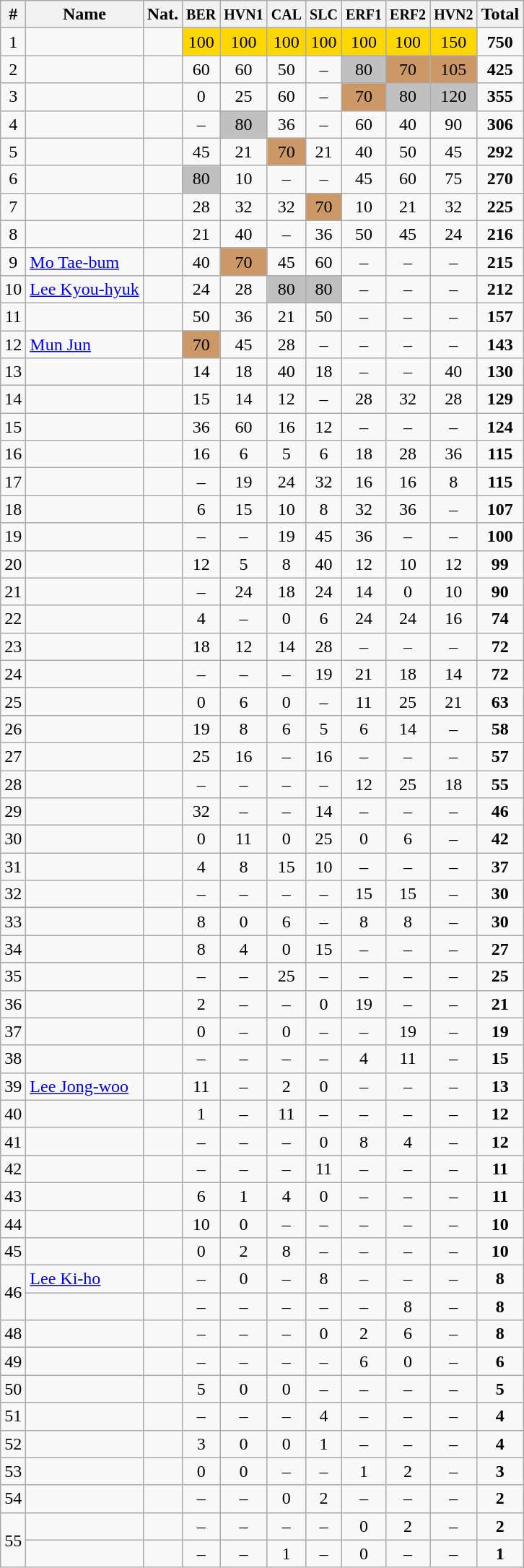<table class="wikitable sortable" style="text-align:center;">
<tr>
<th>#</th>
<th>Name</th>
<th>Nat.</th>
<th><small>BER</small></th>
<th><small>HVN1</small></th>
<th><small>CAL</small></th>
<th><small>SLC</small></th>
<th><small>ERF1</small></th>
<th><small>ERF2</small></th>
<th><small>HVN2</small></th>
<th>Total</th>
</tr>
<tr>
<td>1</td>
<td align=left><strong></strong></td>
<td></td>
<td bgcolor="gold">100</td>
<td bgcolor="gold">100</td>
<td bgcolor="gold">100</td>
<td bgcolor="gold">100</td>
<td bgcolor="gold">100</td>
<td bgcolor="gold">100</td>
<td bgcolor="gold">150</td>
<td><strong>750</strong></td>
</tr>
<tr>
<td>2</td>
<td align=left></td>
<td></td>
<td>60</td>
<td>60</td>
<td>50</td>
<td>–</td>
<td bgcolor="silver">80</td>
<td bgcolor=CC9966>70</td>
<td bgcolor=CC9966>105</td>
<td><strong>425</strong></td>
</tr>
<tr>
<td>3</td>
<td align=left></td>
<td></td>
<td>0</td>
<td>25</td>
<td>60</td>
<td>–</td>
<td bgcolor=CC9966>70</td>
<td bgcolor="silver">80</td>
<td bgcolor="silver">120</td>
<td><strong>355</strong></td>
</tr>
<tr>
<td>4</td>
<td align=left></td>
<td></td>
<td>–</td>
<td bgcolor="silver">80</td>
<td>36</td>
<td>–</td>
<td>60</td>
<td>40</td>
<td>90</td>
<td><strong>306</strong></td>
</tr>
<tr>
<td>5</td>
<td align=left></td>
<td></td>
<td>45</td>
<td>21</td>
<td bgcolor=CC9966>70</td>
<td>21</td>
<td>40</td>
<td>50</td>
<td>45</td>
<td><strong>292</strong></td>
</tr>
<tr>
<td>6</td>
<td align=left></td>
<td></td>
<td bgcolor="silver">80</td>
<td>10</td>
<td>–</td>
<td>–</td>
<td>45</td>
<td>60</td>
<td>75</td>
<td><strong>270</strong></td>
</tr>
<tr>
<td>7</td>
<td align=left></td>
<td></td>
<td>28</td>
<td>32</td>
<td>32</td>
<td bgcolor=CC9966>70</td>
<td>10</td>
<td>21</td>
<td>32</td>
<td><strong>225</strong></td>
</tr>
<tr>
<td>8</td>
<td align=left></td>
<td></td>
<td>21</td>
<td>40</td>
<td>–</td>
<td>36</td>
<td>50</td>
<td>45</td>
<td>24</td>
<td><strong>216</strong></td>
</tr>
<tr>
<td>9</td>
<td align=left><a href='#'>Mo Tae-bum</a></td>
<td></td>
<td>40</td>
<td bgcolor=CC9966>70</td>
<td>45</td>
<td>60</td>
<td>–</td>
<td>–</td>
<td>–</td>
<td><strong>215</strong></td>
</tr>
<tr>
<td>10</td>
<td align=left><a href='#'>Lee Kyou-hyuk</a></td>
<td></td>
<td>24</td>
<td>28</td>
<td bgcolor="silver">80</td>
<td bgcolor="silver">80</td>
<td>–</td>
<td>–</td>
<td>–</td>
<td><strong>212</strong></td>
</tr>
<tr>
<td>11</td>
<td align=left></td>
<td></td>
<td>50</td>
<td>36</td>
<td>21</td>
<td>50</td>
<td>–</td>
<td>–</td>
<td>–</td>
<td><strong>157</strong></td>
</tr>
<tr>
<td>12</td>
<td align=left><a href='#'>Mun Jun</a></td>
<td></td>
<td bgcolor=CC9966>70</td>
<td>45</td>
<td>28</td>
<td>–</td>
<td>–</td>
<td>–</td>
<td>–</td>
<td><strong>143</strong></td>
</tr>
<tr>
<td>13</td>
<td align=left></td>
<td></td>
<td>14</td>
<td>18</td>
<td>40</td>
<td>18</td>
<td>–</td>
<td>–</td>
<td>40</td>
<td><strong>130</strong></td>
</tr>
<tr>
<td>14</td>
<td align=left></td>
<td></td>
<td>15</td>
<td>14</td>
<td>12</td>
<td>–</td>
<td>28</td>
<td>32</td>
<td>28</td>
<td><strong>129</strong></td>
</tr>
<tr>
<td>15</td>
<td align=left></td>
<td></td>
<td>36</td>
<td>60</td>
<td>16</td>
<td>12</td>
<td>–</td>
<td>–</td>
<td>–</td>
<td><strong>124</strong></td>
</tr>
<tr>
<td>16</td>
<td align=left></td>
<td></td>
<td>16</td>
<td>6</td>
<td>5</td>
<td>6</td>
<td>18</td>
<td>28</td>
<td>36</td>
<td><strong>115</strong></td>
</tr>
<tr>
<td>17</td>
<td align=left></td>
<td></td>
<td>–</td>
<td>19</td>
<td>24</td>
<td>32</td>
<td>16</td>
<td>16</td>
<td>8</td>
<td><strong>115</strong></td>
</tr>
<tr>
<td>18</td>
<td align=left></td>
<td></td>
<td>6</td>
<td>15</td>
<td>10</td>
<td>8</td>
<td>32</td>
<td>36</td>
<td>–</td>
<td><strong>107</strong></td>
</tr>
<tr>
<td>19</td>
<td align=left></td>
<td></td>
<td>–</td>
<td>–</td>
<td>19</td>
<td>45</td>
<td>36</td>
<td>–</td>
<td>–</td>
<td><strong>100</strong></td>
</tr>
<tr>
<td>20</td>
<td align=left></td>
<td></td>
<td>12</td>
<td>5</td>
<td>8</td>
<td>40</td>
<td>12</td>
<td>10</td>
<td>12</td>
<td><strong>99</strong></td>
</tr>
<tr>
<td>21</td>
<td align=left></td>
<td></td>
<td>–</td>
<td>24</td>
<td>18</td>
<td>24</td>
<td>14</td>
<td>0</td>
<td>10</td>
<td><strong>90</strong></td>
</tr>
<tr>
<td>22</td>
<td align=left></td>
<td></td>
<td>4</td>
<td>–</td>
<td>0</td>
<td>6</td>
<td>24</td>
<td>24</td>
<td>16</td>
<td><strong>74</strong></td>
</tr>
<tr>
<td>23</td>
<td align=left></td>
<td></td>
<td>18</td>
<td>12</td>
<td>14</td>
<td>28</td>
<td>–</td>
<td>–</td>
<td>–</td>
<td><strong>72</strong></td>
</tr>
<tr>
<td>24</td>
<td align=left></td>
<td></td>
<td>–</td>
<td>–</td>
<td>–</td>
<td>19</td>
<td>21</td>
<td>18</td>
<td>14</td>
<td><strong>72</strong></td>
</tr>
<tr>
<td>25</td>
<td align=left></td>
<td></td>
<td>0</td>
<td>6</td>
<td>0</td>
<td>–</td>
<td>11</td>
<td>25</td>
<td>21</td>
<td><strong>63</strong></td>
</tr>
<tr>
<td>26</td>
<td align=left></td>
<td></td>
<td>19</td>
<td>8</td>
<td>6</td>
<td>5</td>
<td>6</td>
<td>14</td>
<td>–</td>
<td><strong>58</strong></td>
</tr>
<tr>
<td>27</td>
<td align=left></td>
<td></td>
<td>25</td>
<td>16</td>
<td>–</td>
<td>16</td>
<td>–</td>
<td>–</td>
<td>–</td>
<td><strong>57</strong></td>
</tr>
<tr>
<td>28</td>
<td align=left></td>
<td></td>
<td>–</td>
<td>–</td>
<td>–</td>
<td>–</td>
<td>12</td>
<td>25</td>
<td>18</td>
<td><strong>55</strong></td>
</tr>
<tr>
<td>29</td>
<td align=left></td>
<td></td>
<td>32</td>
<td>–</td>
<td>–</td>
<td>14</td>
<td>–</td>
<td>–</td>
<td>–</td>
<td><strong>46</strong></td>
</tr>
<tr>
<td>30</td>
<td align=left></td>
<td></td>
<td>0</td>
<td>11</td>
<td>0</td>
<td>25</td>
<td>0</td>
<td>6</td>
<td>–</td>
<td><strong>42</strong></td>
</tr>
<tr>
<td>31</td>
<td align=left></td>
<td></td>
<td>4</td>
<td>8</td>
<td>15</td>
<td>10</td>
<td>–</td>
<td>–</td>
<td>–</td>
<td><strong>37</strong></td>
</tr>
<tr>
<td>32</td>
<td align=left></td>
<td></td>
<td>–</td>
<td>–</td>
<td>–</td>
<td>–</td>
<td>15</td>
<td>15</td>
<td>–</td>
<td><strong>30</strong></td>
</tr>
<tr>
<td>33</td>
<td align=left></td>
<td></td>
<td>8</td>
<td>0</td>
<td>6</td>
<td>–</td>
<td>8</td>
<td>8</td>
<td>–</td>
<td><strong>30</strong></td>
</tr>
<tr>
<td>34</td>
<td align=left></td>
<td></td>
<td>8</td>
<td>4</td>
<td>0</td>
<td>15</td>
<td>–</td>
<td>–</td>
<td>–</td>
<td><strong>27</strong></td>
</tr>
<tr>
<td>35</td>
<td align=left></td>
<td></td>
<td>–</td>
<td>–</td>
<td>25</td>
<td>–</td>
<td>–</td>
<td>–</td>
<td>–</td>
<td><strong>25</strong></td>
</tr>
<tr>
<td>36</td>
<td align=left></td>
<td></td>
<td>2</td>
<td>–</td>
<td>–</td>
<td>0</td>
<td>19</td>
<td>–</td>
<td>–</td>
<td><strong>21</strong></td>
</tr>
<tr>
<td>37</td>
<td align=left></td>
<td></td>
<td>0</td>
<td>–</td>
<td>0</td>
<td>–</td>
<td>–</td>
<td>19</td>
<td>–</td>
<td><strong>19</strong></td>
</tr>
<tr>
<td>38</td>
<td align=left></td>
<td></td>
<td>–</td>
<td>–</td>
<td>–</td>
<td>–</td>
<td>4</td>
<td>11</td>
<td>–</td>
<td><strong>15</strong></td>
</tr>
<tr>
<td>39</td>
<td align=left><a href='#'>Lee Jong-woo</a></td>
<td></td>
<td>11</td>
<td>–</td>
<td>2</td>
<td>0</td>
<td>–</td>
<td>–</td>
<td>–</td>
<td><strong>13</strong></td>
</tr>
<tr>
<td>40</td>
<td align=left></td>
<td></td>
<td>1</td>
<td>–</td>
<td>11</td>
<td>–</td>
<td>–</td>
<td>–</td>
<td>–</td>
<td><strong>12</strong></td>
</tr>
<tr>
<td>41</td>
<td align=left></td>
<td></td>
<td>–</td>
<td>–</td>
<td>–</td>
<td>0</td>
<td>8</td>
<td>4</td>
<td>–</td>
<td><strong>12</strong></td>
</tr>
<tr>
<td>42</td>
<td align=left></td>
<td></td>
<td>–</td>
<td>–</td>
<td>–</td>
<td>11</td>
<td>–</td>
<td>–</td>
<td>–</td>
<td><strong>11</strong></td>
</tr>
<tr>
<td>43</td>
<td align=left></td>
<td></td>
<td>6</td>
<td>1</td>
<td>4</td>
<td>0</td>
<td>–</td>
<td>–</td>
<td>–</td>
<td><strong>11</strong></td>
</tr>
<tr>
<td>44</td>
<td align=left></td>
<td></td>
<td>10</td>
<td>0</td>
<td>–</td>
<td>–</td>
<td>–</td>
<td>–</td>
<td>–</td>
<td><strong>10</strong></td>
</tr>
<tr>
<td>45</td>
<td align=left></td>
<td></td>
<td>0</td>
<td>2</td>
<td>8</td>
<td>–</td>
<td>–</td>
<td>–</td>
<td>–</td>
<td><strong>10</strong></td>
</tr>
<tr>
<td rowspan=2>46</td>
<td align=left><a href='#'>Lee Ki-ho</a></td>
<td></td>
<td>–</td>
<td>0</td>
<td>–</td>
<td>8</td>
<td>–</td>
<td>–</td>
<td>–</td>
<td><strong>8</strong></td>
</tr>
<tr>
<td align=left></td>
<td></td>
<td>–</td>
<td>–</td>
<td>–</td>
<td>–</td>
<td>–</td>
<td>8</td>
<td>–</td>
<td><strong>8</strong></td>
</tr>
<tr>
<td>48</td>
<td align=left></td>
<td></td>
<td>–</td>
<td>–</td>
<td>–</td>
<td>0</td>
<td>2</td>
<td>6</td>
<td>–</td>
<td><strong>8</strong></td>
</tr>
<tr>
<td>49</td>
<td align=left></td>
<td></td>
<td>–</td>
<td>–</td>
<td>–</td>
<td>–</td>
<td>6</td>
<td>0</td>
<td>–</td>
<td><strong>6</strong></td>
</tr>
<tr>
<td>50</td>
<td align=left></td>
<td></td>
<td>5</td>
<td>0</td>
<td>0</td>
<td>–</td>
<td>–</td>
<td>–</td>
<td>–</td>
<td><strong>5</strong></td>
</tr>
<tr>
<td>51</td>
<td align=left></td>
<td></td>
<td>–</td>
<td>–</td>
<td>–</td>
<td>4</td>
<td>–</td>
<td>–</td>
<td>–</td>
<td><strong>4</strong></td>
</tr>
<tr>
<td>52</td>
<td align=left></td>
<td></td>
<td>3</td>
<td>0</td>
<td>0</td>
<td>1</td>
<td>–</td>
<td>–</td>
<td>–</td>
<td><strong>4</strong></td>
</tr>
<tr>
<td>53</td>
<td align=left></td>
<td></td>
<td>0</td>
<td>0</td>
<td>–</td>
<td>–</td>
<td>1</td>
<td>2</td>
<td>–</td>
<td><strong>3</strong></td>
</tr>
<tr>
<td>54</td>
<td align=left></td>
<td></td>
<td>–</td>
<td>–</td>
<td>0</td>
<td>2</td>
<td>–</td>
<td>–</td>
<td>–</td>
<td><strong>2</strong></td>
</tr>
<tr>
<td rowspan=2>55</td>
<td align=left></td>
<td></td>
<td>–</td>
<td>–</td>
<td>–</td>
<td>–</td>
<td>0</td>
<td>2</td>
<td>–</td>
<td><strong>2</strong></td>
</tr>
<tr>
<td align=left></td>
<td></td>
<td>–</td>
<td>–</td>
<td>1</td>
<td>–</td>
<td>0</td>
<td>–</td>
<td>–</td>
<td><strong>1</strong></td>
</tr>
</table>
